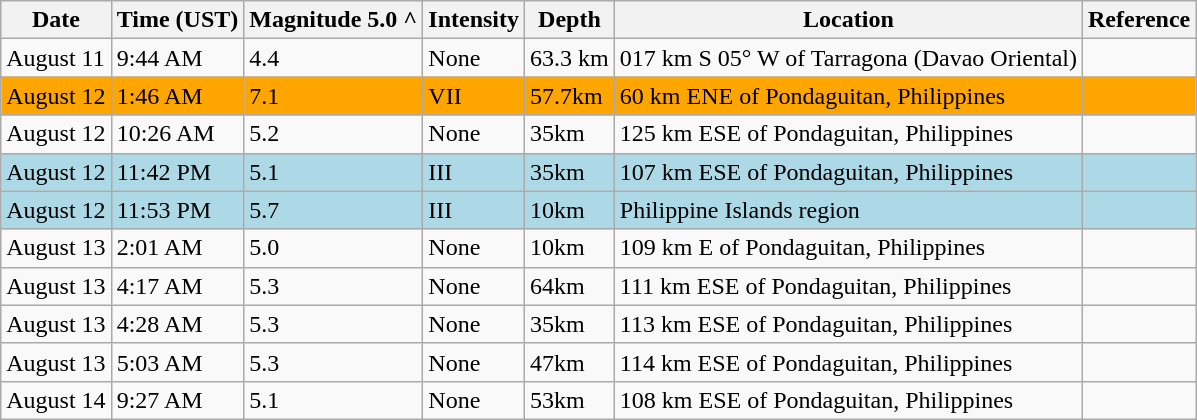<table class="wikitable">
<tr>
<th>Date</th>
<th>Time (UST)</th>
<th>Magnitude 5.0 ^ </th>
<th>Intensity</th>
<th>Depth</th>
<th>Location</th>
<th>Reference</th>
</tr>
<tr>
<td>August 11</td>
<td>9:44 AM</td>
<td>4.4</td>
<td>None</td>
<td>63.3 km</td>
<td>017 km S 05° W of Tarragona (Davao Oriental)</td>
<td></td>
</tr>
<tr bgcolor="orange">
<td>August 12</td>
<td>1:46 AM</td>
<td>7.1</td>
<td>VII</td>
<td>57.7km</td>
<td>60 km ENE of Pondaguitan, Philippines</td>
<td></td>
</tr>
<tr>
<td>August 12</td>
<td>10:26 AM</td>
<td>5.2</td>
<td>None</td>
<td>35km</td>
<td>125 km ESE of Pondaguitan, Philippines</td>
<td></td>
</tr>
<tr bgcolor="#ADD8E6">
<td>August 12</td>
<td>11:42 PM</td>
<td>5.1</td>
<td>III</td>
<td>35km</td>
<td>107 km ESE of Pondaguitan, Philippines</td>
<td></td>
</tr>
<tr bgcolor="#ADD8E6">
<td>August 12</td>
<td>11:53 PM</td>
<td>5.7</td>
<td>III</td>
<td>10km</td>
<td>Philippine Islands region</td>
<td></td>
</tr>
<tr>
<td>August 13</td>
<td>2:01 AM</td>
<td>5.0</td>
<td>None</td>
<td>10km</td>
<td>109 km E of Pondaguitan, Philippines</td>
<td></td>
</tr>
<tr>
<td>August 13</td>
<td>4:17 AM</td>
<td>5.3</td>
<td>None</td>
<td>64km</td>
<td>111 km ESE of Pondaguitan, Philippines</td>
<td></td>
</tr>
<tr>
<td>August 13</td>
<td>4:28 AM</td>
<td>5.3</td>
<td>None</td>
<td>35km</td>
<td>113 km ESE of Pondaguitan, Philippines</td>
<td></td>
</tr>
<tr>
<td>August 13</td>
<td>5:03 AM</td>
<td>5.3</td>
<td>None</td>
<td>47km</td>
<td>114 km ESE of Pondaguitan, Philippines</td>
<td></td>
</tr>
<tr>
<td>August 14</td>
<td>9:27 AM</td>
<td>5.1</td>
<td>None</td>
<td>53km</td>
<td>108 km ESE of Pondaguitan, Philippines</td>
<td></td>
</tr>
</table>
